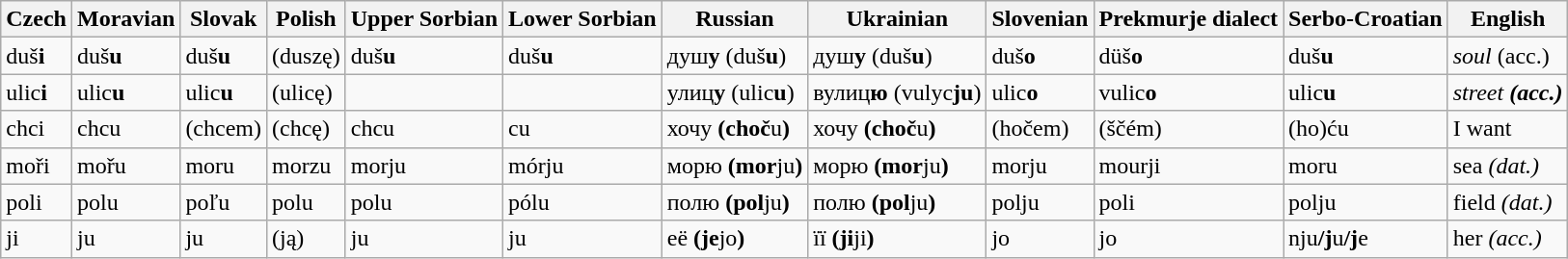<table class="wikitable">
<tr>
<th>Czech</th>
<th>Moravian</th>
<th>Slovak</th>
<th>Polish</th>
<th>Upper Sorbian</th>
<th>Lower Sorbian</th>
<th>Russian</th>
<th>Ukrainian</th>
<th>Slovenian</th>
<th>Prekmurje dialect</th>
<th>Serbo-Croatian</th>
<th>English</th>
</tr>
<tr>
<td>duš<strong>i</strong></td>
<td>duš<strong>u</strong></td>
<td>duš<strong>u</strong></td>
<td>(duszę)</td>
<td>duš<strong>u</strong></td>
<td>duš<strong>u</strong></td>
<td>душ<strong>у</strong> (duš<strong>u</strong>)</td>
<td>душ<strong>у</strong> (duš<strong>u</strong>)</td>
<td>duš<strong>o</strong></td>
<td>düš<strong>o</strong></td>
<td>duš<strong>u</strong></td>
<td><em>soul</em> (acc.)</td>
</tr>
<tr>
<td>ulic<strong>i</strong></td>
<td>ulic<strong>u</strong></td>
<td>ulic<strong>u</strong></td>
<td>(ulicę)</td>
<td></td>
<td></td>
<td>улиц<strong>у</strong> (ulic<strong>u</strong>)</td>
<td>вулиц<strong>ю</strong> (vulyc<strong>ju</strong>)</td>
<td>ulic<strong>o</strong></td>
<td>vulic<strong>o</strong></td>
<td>ulic<strong>u</strong></td>
<td><em>street<strong> (acc.)</td>
</tr>
<tr>
<td>chc</strong>i<strong></td>
<td>chc</strong>u<strong></td>
<td>(chcem)</td>
<td>(chcę)</td>
<td>chc</strong>u<strong></td>
<td>c</strong>u<strong></td>
<td>хоч</strong>у<strong> (choč</strong>u<strong>)</td>
<td>хоч</strong>у<strong> (choč</strong>u<strong>)</td>
<td>(hočem)</td>
<td>(ščém)</td>
<td>(ho)ć</strong>u<strong></td>
<td></em>I want<em></td>
</tr>
<tr>
<td>moř</strong>i<strong></td>
<td>moř</strong>u<strong></td>
<td>mor</strong>u<strong></td>
<td>morz</strong>u<strong></td>
<td>morj</strong>u<strong></td>
<td>mórj</strong>u<strong></td>
<td>мор</strong>ю<strong> (mor</strong>ju<strong>)</td>
<td>мор</strong>ю<strong> (mor</strong>ju<strong>)</td>
<td>morj</strong>u<strong></td>
<td>mourj</strong>i<strong></td>
<td>mor</strong>u<strong></td>
<td></em>sea<em> (dat.)</td>
</tr>
<tr>
<td>pol</strong>i<strong></td>
<td>pol</strong>u<strong></td>
<td>poľ</strong>u<strong></td>
<td>pol</strong>u<strong></td>
<td>pol</strong>u<strong></td>
<td>pól</strong>u<strong></td>
<td>пол</strong>ю<strong> (pol</strong>ju<strong>)</td>
<td>пол</strong>ю<strong> (pol</strong>ju<strong>)</td>
<td>polj</strong>u<strong></td>
<td>pol</strong>i<strong></td>
<td>polj</strong>u<strong></td>
<td></em>field<em> (dat.)</td>
</tr>
<tr>
<td>j</strong>i<strong></td>
<td>j</strong>u<strong></td>
<td>j</strong>u<strong></td>
<td>(ją)</td>
<td>j</strong>u<strong></td>
<td>j</strong>u<strong></td>
<td>е</strong>ё<strong> (je</strong>jo<strong>)</td>
<td>ї</strong>ї<strong> (ji</strong>ji<strong>)</td>
<td>j</strong>o<strong></td>
<td>j</strong>o<strong></td>
<td>nj</strong>u<strong>/j</strong>u<strong>/j</strong>e<strong></td>
<td></em>her<em> (acc.)</td>
</tr>
</table>
